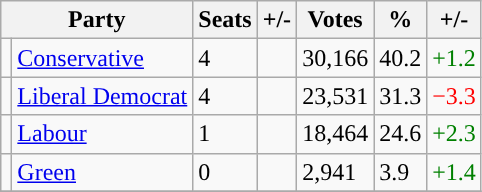<table class="wikitable">
<tr>
<th colspan="2">Party</th>
<th>Seats</th>
<th>+/-</th>
<th>Votes</th>
<th>%</th>
<th>+/-</th>
</tr>
<tr>
<td style="background-color: "></td>
<td><a href='#'>Conservative</a></td>
<td>4</td>
<td></td>
<td>30,166</td>
<td>40.2</td>
<td style="color:green">+1.2</td>
</tr>
<tr>
<td style="background-color: "></td>
<td><a href='#'>Liberal Democrat</a></td>
<td>4</td>
<td></td>
<td>23,531</td>
<td>31.3</td>
<td style="color:red">−3.3</td>
</tr>
<tr>
<td style="background-color: "></td>
<td><a href='#'>Labour</a></td>
<td>1</td>
<td></td>
<td>18,464</td>
<td>24.6</td>
<td style="color:green">+2.3</td>
</tr>
<tr>
<td style="background-color: "></td>
<td><a href='#'>Green</a></td>
<td>0</td>
<td></td>
<td>2,941</td>
<td>3.9</td>
<td style="color:green">+1.4</td>
</tr>
<tr>
</tr>
</table>
